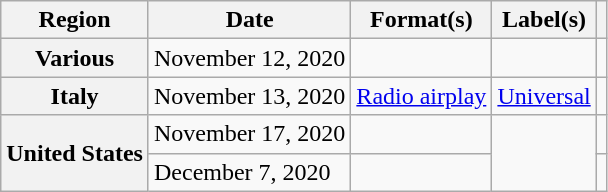<table class="wikitable plainrowheaders">
<tr>
<th scope="col">Region</th>
<th scope="col">Date</th>
<th scope="col">Format(s)</th>
<th scope="col">Label(s)</th>
<th scope="col"></th>
</tr>
<tr>
<th scope="row">Various</th>
<td>November 12, 2020</td>
<td></td>
<td></td>
<td style="text-align:center;"></td>
</tr>
<tr>
<th scope="row">Italy</th>
<td>November 13, 2020</td>
<td><a href='#'>Radio airplay</a></td>
<td><a href='#'>Universal</a></td>
<td style="text-align:center;"></td>
</tr>
<tr>
<th scope="row" rowspan="2">United States</th>
<td>November 17, 2020</td>
<td></td>
<td rowspan="2"></td>
<td style="text-align:center;"></td>
</tr>
<tr>
<td>December 7, 2020</td>
<td></td>
<td style="text-align:center;"></td>
</tr>
</table>
